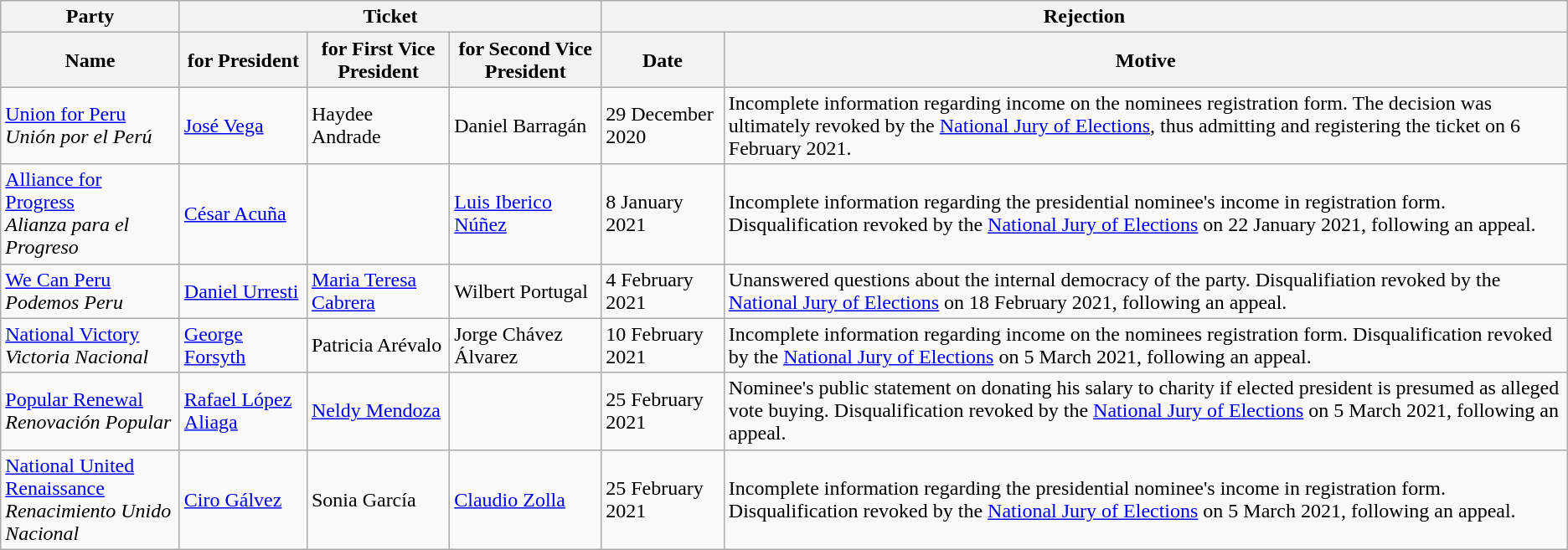<table class="wikitable">
<tr>
<th>Party</th>
<th colspan="3">Ticket</th>
<th colspan="2">Rejection</th>
</tr>
<tr style="background:#eee;">
<th>Name</th>
<th>for President</th>
<th>for First Vice President</th>
<th>for Second Vice President</th>
<th>Date</th>
<th>Motive</th>
</tr>
<tr>
<td><a href='#'>Union for Peru</a> <br><em>Unión por el Perú</em></td>
<td><a href='#'>José Vega</a></td>
<td>Haydee Andrade</td>
<td>Daniel Barragán</td>
<td>29 December 2020</td>
<td>Incomplete information regarding income on the nominees registration form. The decision was ultimately revoked by the <a href='#'>National Jury of Elections</a>, thus admitting and registering the ticket on 6 February 2021.</td>
</tr>
<tr>
<td><a href='#'>Alliance for Progress</a><br><em>Alianza para el Progreso</em></td>
<td><a href='#'>César Acuña</a></td>
<td></td>
<td><a href='#'>Luis Iberico Núñez</a></td>
<td>8 January 2021</td>
<td>Incomplete information regarding the presidential nominee's income in registration form. Disqualification revoked by the <a href='#'>National Jury of Elections</a> on 22 January 2021, following an appeal.</td>
</tr>
<tr>
<td><a href='#'>We Can Peru</a><br><em>Podemos Peru</em></td>
<td><a href='#'>Daniel Urresti</a></td>
<td><a href='#'>Maria Teresa Cabrera</a></td>
<td>Wilbert Portugal</td>
<td>4 February 2021</td>
<td>Unanswered questions about the internal democracy of the party. Disqualifiation revoked by the <a href='#'>National Jury of Elections</a> on 18 February 2021, following an appeal.</td>
</tr>
<tr>
<td><a href='#'>National Victory</a><br><em>Victoria Nacional</em></td>
<td><a href='#'>George Forsyth</a></td>
<td>Patricia Arévalo</td>
<td>Jorge Chávez Álvarez</td>
<td>10 February 2021</td>
<td>Incomplete information regarding income on the nominees registration form. Disqualification revoked by the <a href='#'>National Jury of Elections</a> on 5 March 2021, following an appeal.</td>
</tr>
<tr>
<td><a href='#'>Popular Renewal</a><br><em>Renovación Popular</em></td>
<td><a href='#'>Rafael López Aliaga</a></td>
<td><a href='#'>Neldy Mendoza</a></td>
<td></td>
<td>25 February 2021</td>
<td>Nominee's public statement on donating his salary to charity if elected president is presumed as alleged vote buying. Disqualification revoked by the <a href='#'>National Jury of Elections</a> on 5 March 2021, following an appeal.</td>
</tr>
<tr>
<td><a href='#'>National United Renaissance</a><br><em>Renacimiento Unido Nacional</em></td>
<td><a href='#'>Ciro Gálvez</a></td>
<td>Sonia García</td>
<td><a href='#'>Claudio Zolla</a></td>
<td>25 February 2021</td>
<td>Incomplete information regarding the presidential nominee's income in registration form. Disqualification revoked by the <a href='#'>National Jury of Elections</a> on 5 March 2021, following an appeal.</td>
</tr>
</table>
